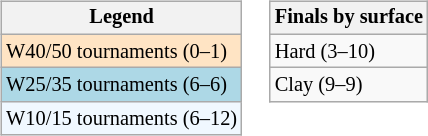<table>
<tr valign=top>
<td><br><table class=wikitable style="font-size:85%">
<tr>
<th>Legend</th>
</tr>
<tr style="background:#ffe4c4;">
<td>W40/50 tournaments (0–1)</td>
</tr>
<tr style="background:lightblue;">
<td>W25/35 tournaments (6–6)</td>
</tr>
<tr style="background:#f0f8ff;">
<td>W10/15 tournaments (6–12)</td>
</tr>
</table>
</td>
<td><br><table class=wikitable style="font-size:85%">
<tr>
<th>Finals by surface</th>
</tr>
<tr>
<td>Hard (3–10)</td>
</tr>
<tr>
<td>Clay (9–9)</td>
</tr>
</table>
</td>
</tr>
</table>
